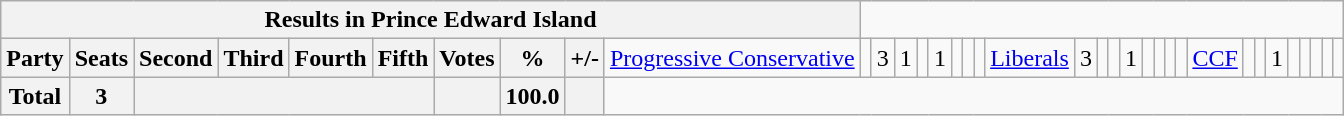<table class="wikitable">
<tr>
<th colspan=11>Results in Prince Edward Island</th>
</tr>
<tr>
<th colspan=2>Party</th>
<th>Seats</th>
<th>Second</th>
<th>Third</th>
<th>Fourth</th>
<th>Fifth</th>
<th>Votes</th>
<th>%</th>
<th>+/-<br></th>
<td><a href='#'>Progressive Conservative</a></td>
<td align="right"></td>
<td align="right">3</td>
<td align="right">1</td>
<td align="right"></td>
<td align="right">1</td>
<td align="right"></td>
<td align="right"></td>
<td align="right"><br></td>
<td><a href='#'>Liberals</a></td>
<td align="right">3</td>
<td align="right"></td>
<td align="right"></td>
<td align="right">1</td>
<td align="right"></td>
<td align="right"></td>
<td align="right"></td>
<td align="right"><br></td>
<td><a href='#'>CCF</a></td>
<td align="right"></td>
<td align="right"></td>
<td align="right">1</td>
<td align="right"></td>
<td align="right"></td>
<td align="right"></td>
<td align="right"></td>
<td align="right"></td>
</tr>
<tr>
<th colspan="2">Total</th>
<th>3</th>
<th colspan="4"></th>
<th></th>
<th>100.0</th>
<th></th>
</tr>
</table>
